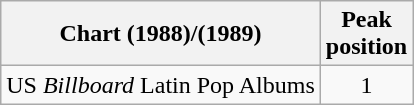<table class="wikitable">
<tr>
<th align="left">Chart (1988)/(1989)</th>
<th align="left">Peak<br>position</th>
</tr>
<tr>
<td align="left">US <em>Billboard</em> Latin Pop Albums</td>
<td align="center">1</td>
</tr>
</table>
